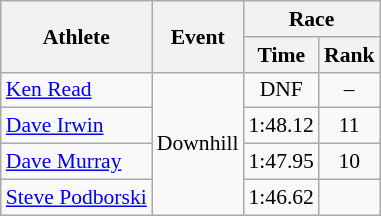<table class="wikitable" style="font-size:90%">
<tr>
<th rowspan="2">Athlete</th>
<th rowspan="2">Event</th>
<th colspan="2">Race</th>
</tr>
<tr>
<th>Time</th>
<th>Rank</th>
</tr>
<tr>
<td><a href='#'>Ken Read</a></td>
<td rowspan="4">Downhill</td>
<td align="center">DNF</td>
<td align="center">–</td>
</tr>
<tr>
<td><a href='#'>Dave Irwin</a></td>
<td align="center">1:48.12</td>
<td align="center">11</td>
</tr>
<tr>
<td><a href='#'>Dave Murray</a></td>
<td align="center">1:47.95</td>
<td align="center">10</td>
</tr>
<tr>
<td><a href='#'>Steve Podborski</a></td>
<td align="center">1:46.62</td>
<td align="center"></td>
</tr>
</table>
